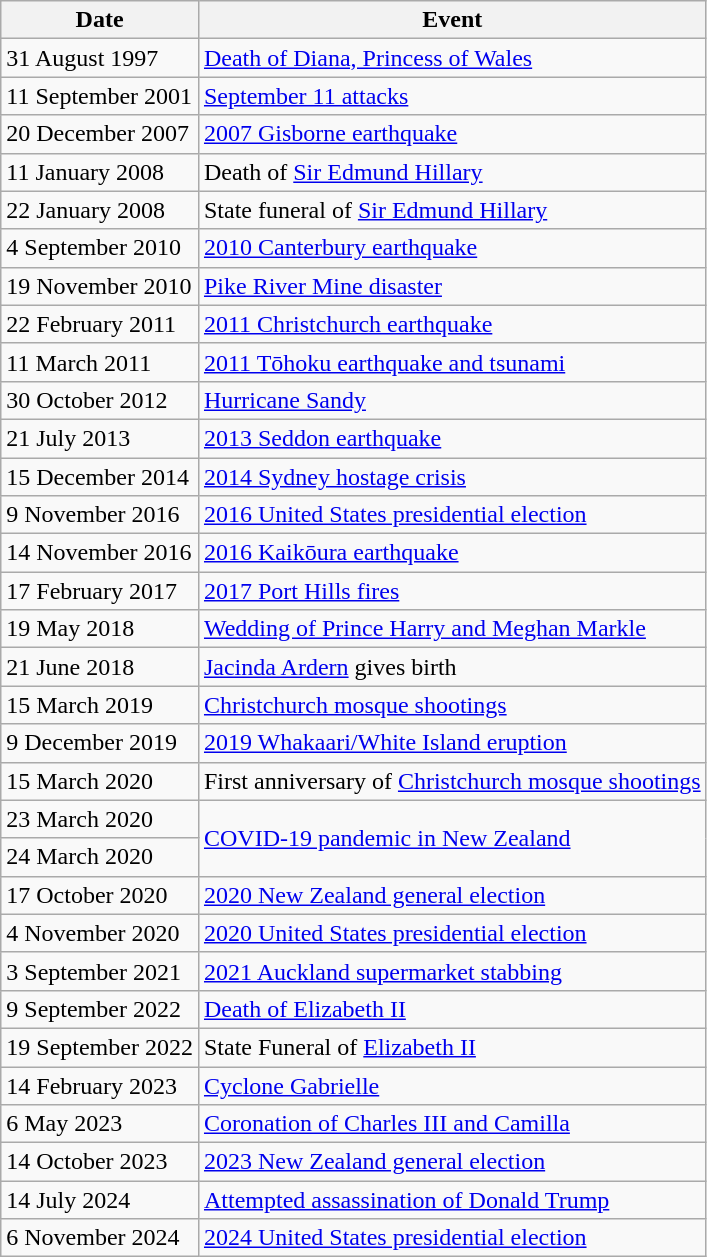<table class=wikitable>
<tr>
<th>Date</th>
<th>Event</th>
</tr>
<tr>
<td>31 August 1997</td>
<td><a href='#'>Death of Diana, Princess of Wales</a></td>
</tr>
<tr>
<td>11 September 2001</td>
<td><a href='#'>September 11 attacks</a></td>
</tr>
<tr>
<td>20 December 2007</td>
<td><a href='#'>2007 Gisborne earthquake</a></td>
</tr>
<tr>
<td>11 January 2008</td>
<td>Death of <a href='#'>Sir Edmund Hillary</a></td>
</tr>
<tr>
<td>22 January 2008</td>
<td>State funeral of <a href='#'>Sir Edmund Hillary</a></td>
</tr>
<tr>
<td>4 September 2010</td>
<td><a href='#'>2010 Canterbury earthquake</a></td>
</tr>
<tr>
<td>19 November 2010</td>
<td><a href='#'>Pike River Mine disaster</a></td>
</tr>
<tr>
<td>22 February 2011</td>
<td><a href='#'>2011 Christchurch earthquake</a></td>
</tr>
<tr>
<td>11 March 2011</td>
<td><a href='#'>2011 Tōhoku earthquake and tsunami</a></td>
</tr>
<tr>
<td>30 October 2012</td>
<td><a href='#'>Hurricane Sandy</a></td>
</tr>
<tr>
<td>21 July 2013</td>
<td><a href='#'>2013 Seddon earthquake</a></td>
</tr>
<tr>
<td>15 December 2014</td>
<td><a href='#'>2014 Sydney hostage crisis</a></td>
</tr>
<tr>
<td>9 November 2016</td>
<td><a href='#'>2016 United States presidential election</a></td>
</tr>
<tr>
<td>14 November 2016</td>
<td><a href='#'>2016 Kaikōura earthquake</a></td>
</tr>
<tr>
<td>17 February 2017</td>
<td><a href='#'>2017 Port Hills fires</a></td>
</tr>
<tr>
<td>19 May 2018</td>
<td><a href='#'>Wedding of Prince Harry and Meghan Markle</a></td>
</tr>
<tr>
<td>21 June 2018</td>
<td><a href='#'>Jacinda Ardern</a> gives birth</td>
</tr>
<tr>
<td>15 March 2019</td>
<td><a href='#'>Christchurch mosque shootings</a></td>
</tr>
<tr>
<td>9 December 2019</td>
<td><a href='#'>2019 Whakaari/White Island eruption</a></td>
</tr>
<tr>
<td>15 March 2020</td>
<td>First anniversary of <a href='#'>Christchurch mosque shootings</a></td>
</tr>
<tr>
<td>23 March 2020</td>
<td rowspan=2><a href='#'>COVID-19 pandemic in New Zealand</a></td>
</tr>
<tr>
<td>24 March 2020</td>
</tr>
<tr>
<td>17 October 2020</td>
<td><a href='#'>2020 New Zealand general election</a></td>
</tr>
<tr>
<td>4 November 2020</td>
<td><a href='#'>2020 United States presidential election</a></td>
</tr>
<tr>
<td>3 September 2021</td>
<td><a href='#'>2021 Auckland supermarket stabbing</a></td>
</tr>
<tr>
<td>9 September 2022</td>
<td><a href='#'>Death of Elizabeth II</a></td>
</tr>
<tr>
<td>19 September 2022</td>
<td>State Funeral of <a href='#'>Elizabeth II</a></td>
</tr>
<tr>
<td>14 February 2023</td>
<td><a href='#'>Cyclone Gabrielle</a></td>
</tr>
<tr>
<td>6 May 2023</td>
<td><a href='#'>Coronation of Charles III and Camilla</a></td>
</tr>
<tr>
<td>14 October 2023</td>
<td><a href='#'>2023 New Zealand general election</a></td>
</tr>
<tr>
<td>14 July 2024</td>
<td><a href='#'>Attempted assassination of Donald Trump</a></td>
</tr>
<tr>
<td>6 November 2024</td>
<td><a href='#'>2024 United States presidential election</a></td>
</tr>
</table>
